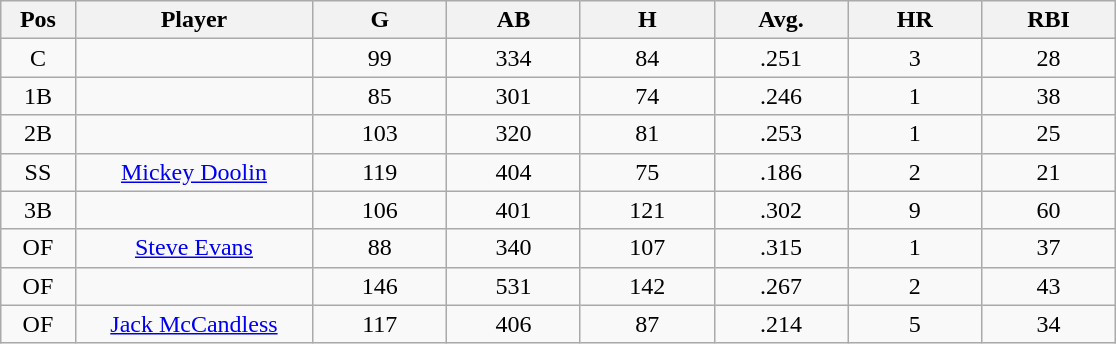<table class="wikitable sortable">
<tr>
<th bgcolor="#DDDDFF" width="5%">Pos</th>
<th bgcolor="#DDDDFF" width="16%">Player</th>
<th bgcolor="#DDDDFF" width="9%">G</th>
<th bgcolor="#DDDDFF" width="9%">AB</th>
<th bgcolor="#DDDDFF" width="9%">H</th>
<th bgcolor="#DDDDFF" width="9%">Avg.</th>
<th bgcolor="#DDDDFF" width="9%">HR</th>
<th bgcolor="#DDDDFF" width="9%">RBI</th>
</tr>
<tr align="center">
<td>C</td>
<td></td>
<td>99</td>
<td>334</td>
<td>84</td>
<td>.251</td>
<td>3</td>
<td>28</td>
</tr>
<tr align="center">
<td>1B</td>
<td></td>
<td>85</td>
<td>301</td>
<td>74</td>
<td>.246</td>
<td>1</td>
<td>38</td>
</tr>
<tr align="center">
<td>2B</td>
<td></td>
<td>103</td>
<td>320</td>
<td>81</td>
<td>.253</td>
<td>1</td>
<td>25</td>
</tr>
<tr align="center">
<td>SS</td>
<td><a href='#'>Mickey Doolin</a></td>
<td>119</td>
<td>404</td>
<td>75</td>
<td>.186</td>
<td>2</td>
<td>21</td>
</tr>
<tr align="center">
<td>3B</td>
<td></td>
<td>106</td>
<td>401</td>
<td>121</td>
<td>.302</td>
<td>9</td>
<td>60</td>
</tr>
<tr align="center">
<td>OF</td>
<td><a href='#'>Steve Evans</a></td>
<td>88</td>
<td>340</td>
<td>107</td>
<td>.315</td>
<td>1</td>
<td>37</td>
</tr>
<tr align="center">
<td>OF</td>
<td></td>
<td>146</td>
<td>531</td>
<td>142</td>
<td>.267</td>
<td>2</td>
<td>43</td>
</tr>
<tr align="center">
<td>OF</td>
<td><a href='#'>Jack McCandless</a></td>
<td>117</td>
<td>406</td>
<td>87</td>
<td>.214</td>
<td>5</td>
<td>34</td>
</tr>
</table>
